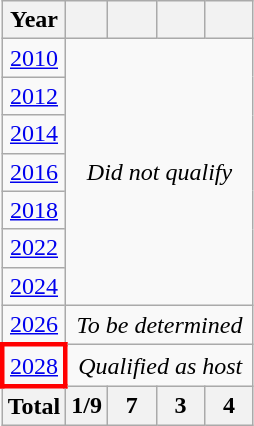<table class="wikitable" style="text-align:center">
<tr>
<th>Year</th>
<th></th>
<th width=25></th>
<th width=25></th>
<th width=25></th>
</tr>
<tr>
<td> <a href='#'>2010</a></td>
<td rowspan=7 colspan=4><em>Did not qualify</em></td>
</tr>
<tr>
<td> <a href='#'>2012</a></td>
</tr>
<tr>
<td> <a href='#'>2014</a></td>
</tr>
<tr>
<td> <a href='#'>2016</a></td>
</tr>
<tr>
<td> <a href='#'>2018</a></td>
</tr>
<tr>
<td> <a href='#'>2022</a></td>
</tr>
<tr>
<td> <a href='#'>2024</a></td>
</tr>
<tr>
<td> <a href='#'>2026</a></td>
<td colspan=4><em>To be determined</em></td>
</tr>
<tr>
<td style="border: 3px solid red"> <a href='#'>2028</a></td>
<td colspan=4><em>Qualified as host</em></td>
</tr>
<tr>
<th>Total</th>
<th>1/9</th>
<th>7</th>
<th>3</th>
<th>4</th>
</tr>
</table>
